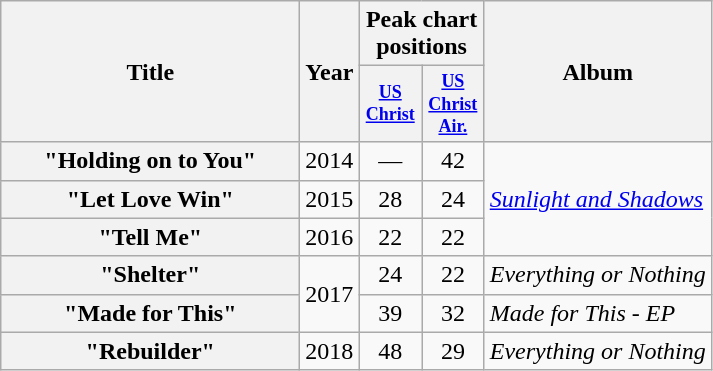<table class="wikitable plainrowheaders" style=text-align:center;>
<tr>
<th scope="col" rowspan="2" style="width:12em;">Title</th>
<th scope="col" rowspan="2">Year</th>
<th scope="col" colspan="2">Peak chart positions</th>
<th scope="col" rowspan="2">Album</th>
</tr>
<tr style="font-size:smaller;">
<th scope="col" style="width:3em;font-size:90%;"><a href='#'>US<br>Christ</a><br></th>
<th scope="col" style="width:3em;font-size:90%;"><a href='#'>US<br>Christ Air.</a><br></th>
</tr>
<tr>
<th scope="row">"Holding on to You"</th>
<td style="text-align:left;">2014</td>
<td>—</td>
<td>42</td>
<td rowspan="3" style="text-align:left"><em><a href='#'>Sunlight and Shadows</a></em></td>
</tr>
<tr>
<th scope="row">"Let Love Win"</th>
<td style="text-align:left;">2015</td>
<td>28</td>
<td>24</td>
</tr>
<tr>
<th scope="row">"Tell Me"</th>
<td style="text-align:left;">2016</td>
<td>22</td>
<td>22</td>
</tr>
<tr>
<th scope="row">"Shelter"</th>
<td rowspan="2" style="text-align:left;">2017</td>
<td>24</td>
<td>22</td>
<td style="text-align:left;"><em>Everything or Nothing</em></td>
</tr>
<tr>
<th scope="row">"Made for This"</th>
<td>39</td>
<td>32</td>
<td style="text-align:left;"><em>Made for This - EP</em></td>
</tr>
<tr>
<th scope="row">"Rebuilder"</th>
<td style="text-align:left;">2018</td>
<td>48</td>
<td>29</td>
<td style="text-align:left;"><em>Everything or Nothing</em></td>
</tr>
</table>
